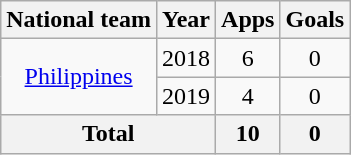<table class=wikitable style=text-align:center>
<tr>
<th>National team</th>
<th>Year</th>
<th>Apps</th>
<th>Goals</th>
</tr>
<tr>
<td rowspan="2"><a href='#'>Philippines</a></td>
<td>2018</td>
<td>6</td>
<td>0</td>
</tr>
<tr>
<td>2019</td>
<td>4</td>
<td>0</td>
</tr>
<tr>
<th colspan="2">Total</th>
<th>10</th>
<th>0</th>
</tr>
</table>
